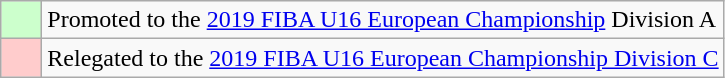<table class="wikitable">
<tr>
<td width=20px bgcolor="#ccffcc"></td>
<td>Promoted to the <a href='#'>2019 FIBA U16 European Championship</a> Division A</td>
</tr>
<tr>
<td bgcolor="#ffcccc"></td>
<td>Relegated to the <a href='#'>2019 FIBA U16 European Championship Division C</a></td>
</tr>
</table>
